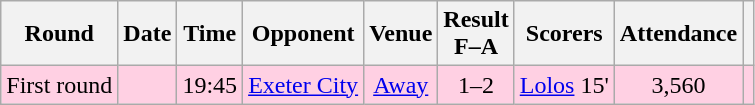<table class="wikitable" style="text-align:center">
<tr>
<th>Round</th>
<th>Date</th>
<th>Time</th>
<th>Opponent</th>
<th>Venue</th>
<th>Result<br>F–A</th>
<th class="unsortable">Scorers</th>
<th>Attendance</th>
<th class="unsortable"></th>
</tr>
<tr bgcolor="#ffd0e3">
<td>First round</td>
<td></td>
<td>19:45</td>
<td><a href='#'>Exeter City</a></td>
<td><a href='#'>Away</a></td>
<td>1–2</td>
<td><a href='#'>Lolos</a> 15'</td>
<td>3,560</td>
<td></td>
</tr>
</table>
